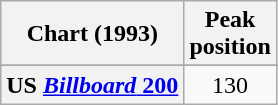<table class="wikitable plainrowheaders sortable" style="text-align:center;">
<tr>
<th>Chart (1993)</th>
<th>Peak<br>position</th>
</tr>
<tr>
</tr>
<tr>
<th scope="row">US <a href='#'><em>Billboard</em> 200</a></th>
<td>130</td>
</tr>
</table>
